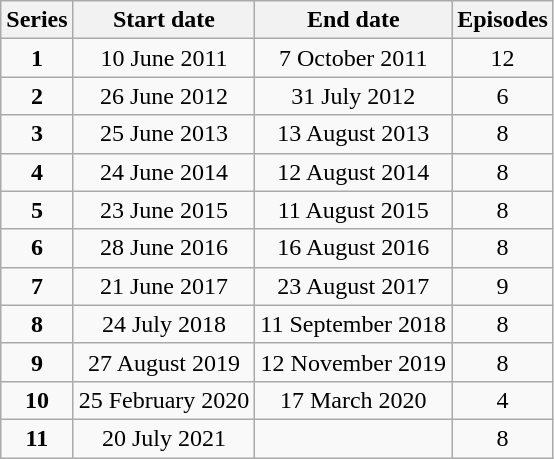<table class="wikitable" style="text-align:center;">
<tr>
<th>Series</th>
<th>Start date</th>
<th>End date</th>
<th>Episodes</th>
</tr>
<tr>
<td><strong>1</strong></td>
<td>10 June 2011</td>
<td>7 October 2011</td>
<td>12</td>
</tr>
<tr>
<td><strong>2</strong></td>
<td>26 June 2012</td>
<td>31 July 2012</td>
<td>6</td>
</tr>
<tr>
<td><strong>3</strong></td>
<td>25 June 2013</td>
<td>13 August 2013</td>
<td>8</td>
</tr>
<tr>
<td><strong>4</strong></td>
<td>24 June 2014</td>
<td>12 August 2014</td>
<td>8</td>
</tr>
<tr>
<td><strong>5</strong></td>
<td>23 June 2015</td>
<td>11 August 2015</td>
<td>8</td>
</tr>
<tr>
<td><strong>6</strong></td>
<td>28 June 2016</td>
<td>16 August 2016</td>
<td>8</td>
</tr>
<tr>
<td><strong>7</strong></td>
<td>21 June 2017</td>
<td>23 August 2017</td>
<td>9</td>
</tr>
<tr>
<td><strong>8</strong></td>
<td>24 July 2018</td>
<td>11 September 2018</td>
<td>8</td>
</tr>
<tr>
<td><strong>9</strong></td>
<td>27 August 2019</td>
<td>12 November 2019</td>
<td>8</td>
</tr>
<tr>
<td><strong>10</strong></td>
<td>25 February 2020</td>
<td>17 March 2020</td>
<td>4</td>
</tr>
<tr>
<td><strong>11</strong></td>
<td>20 July 2021</td>
<td></td>
<td>8</td>
</tr>
</table>
